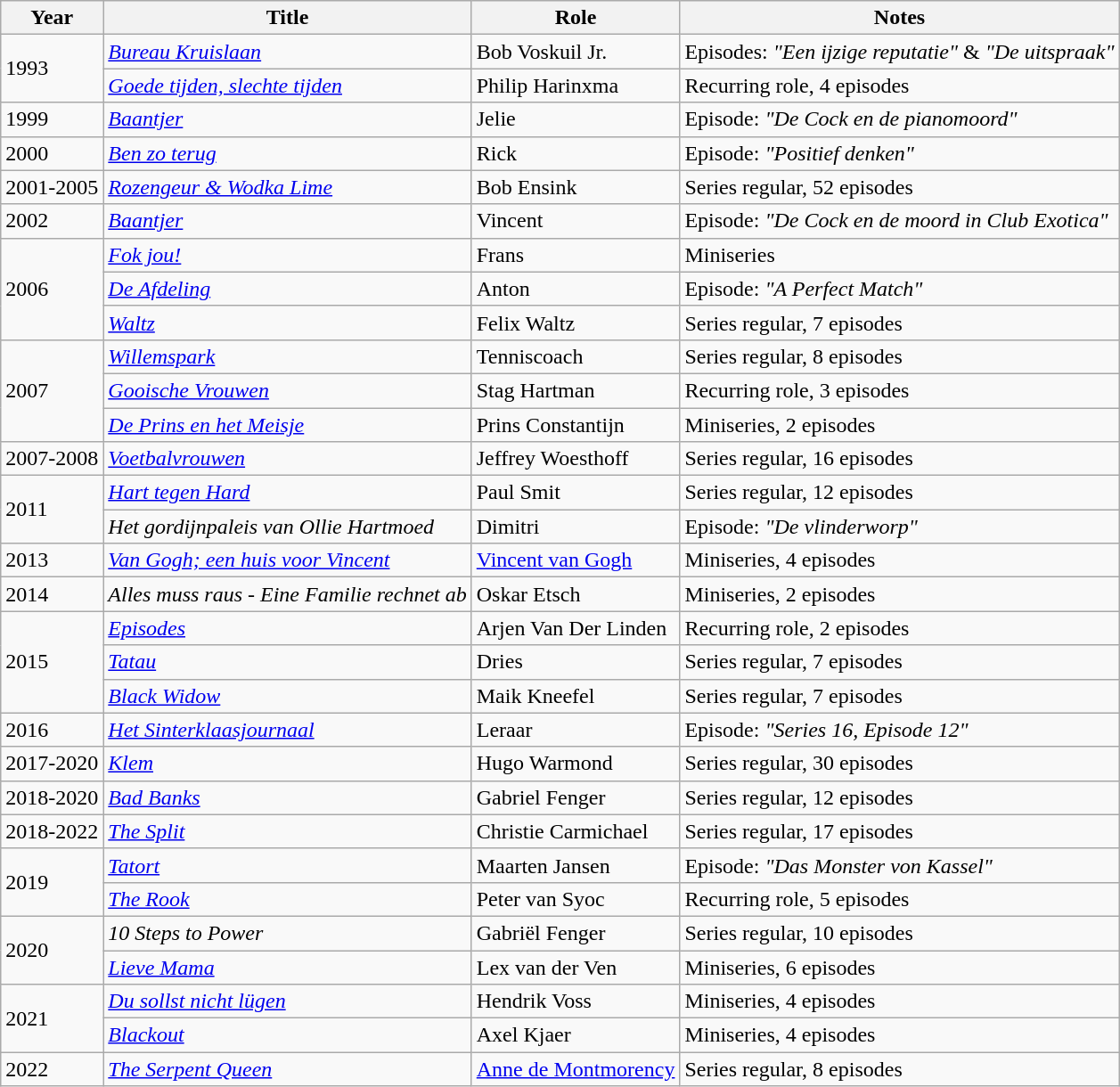<table class="wikitable">
<tr>
<th>Year</th>
<th>Title</th>
<th>Role</th>
<th>Notes</th>
</tr>
<tr>
<td rowspan="2">1993</td>
<td><em><a href='#'>Bureau Kruislaan</a></em></td>
<td>Bob Voskuil Jr.</td>
<td>Episodes: <em>"Een ijzige reputatie"</em> & <em>"De uitspraak"</em></td>
</tr>
<tr>
<td><em><a href='#'>Goede tijden, slechte tijden</a></em></td>
<td>Philip Harinxma</td>
<td>Recurring role, 4 episodes</td>
</tr>
<tr>
<td>1999</td>
<td><em><a href='#'>Baantjer</a></em></td>
<td>Jelie</td>
<td>Episode: <em>"De Cock en de pianomoord"</em></td>
</tr>
<tr>
<td>2000</td>
<td><em><a href='#'>Ben zo terug</a></em></td>
<td>Rick</td>
<td>Episode: <em>"Positief denken"</em></td>
</tr>
<tr>
<td>2001-2005</td>
<td><em><a href='#'>Rozengeur & Wodka Lime</a></em></td>
<td>Bob Ensink</td>
<td>Series regular, 52 episodes</td>
</tr>
<tr>
<td>2002</td>
<td><em><a href='#'>Baantjer</a></em></td>
<td>Vincent</td>
<td>Episode: <em>"De Cock en de moord in Club Exotica"</em></td>
</tr>
<tr>
<td rowspan="3">2006</td>
<td><em><a href='#'>Fok jou!</a></em></td>
<td>Frans</td>
<td>Miniseries</td>
</tr>
<tr>
<td><em><a href='#'>De Afdeling</a></em></td>
<td>Anton</td>
<td>Episode: <em>"A Perfect Match"</em></td>
</tr>
<tr>
<td><em><a href='#'>Waltz</a></em></td>
<td>Felix Waltz</td>
<td>Series regular, 7 episodes</td>
</tr>
<tr>
<td rowspan="3">2007</td>
<td><em><a href='#'>Willemspark</a></em></td>
<td>Tenniscoach</td>
<td>Series regular, 8 episodes</td>
</tr>
<tr>
<td><em><a href='#'>Gooische Vrouwen</a></em></td>
<td>Stag Hartman</td>
<td>Recurring role, 3 episodes</td>
</tr>
<tr>
<td><em><a href='#'>De Prins en het Meisje</a></em></td>
<td>Prins Constantijn</td>
<td>Miniseries, 2 episodes</td>
</tr>
<tr>
<td>2007-2008</td>
<td><em><a href='#'>Voetbalvrouwen</a></em></td>
<td>Jeffrey Woesthoff</td>
<td>Series regular, 16 episodes</td>
</tr>
<tr>
<td rowspan="2">2011</td>
<td><em><a href='#'>Hart tegen Hard</a></em></td>
<td>Paul Smit</td>
<td>Series regular, 12 episodes</td>
</tr>
<tr>
<td><em>Het gordijnpaleis van Ollie Hartmoed</em></td>
<td>Dimitri</td>
<td>Episode: <em>"De vlinderworp"</em></td>
</tr>
<tr>
<td>2013</td>
<td><em><a href='#'>Van Gogh; een huis voor Vincent</a></em></td>
<td><a href='#'>Vincent van Gogh</a></td>
<td>Miniseries, 4 episodes</td>
</tr>
<tr>
<td>2014</td>
<td><em>Alles muss raus - Eine Familie rechnet ab</em></td>
<td>Oskar Etsch</td>
<td>Miniseries, 2 episodes</td>
</tr>
<tr>
<td rowspan="3">2015</td>
<td><em><a href='#'>Episodes</a></em></td>
<td>Arjen Van Der Linden</td>
<td>Recurring role, 2 episodes</td>
</tr>
<tr>
<td><em><a href='#'>Tatau</a></em></td>
<td>Dries</td>
<td>Series regular, 7 episodes</td>
</tr>
<tr>
<td><em><a href='#'>Black Widow</a></em></td>
<td>Maik Kneefel</td>
<td>Series regular, 7 episodes</td>
</tr>
<tr>
<td>2016</td>
<td><em><a href='#'>Het Sinterklaasjournaal</a></em></td>
<td>Leraar</td>
<td>Episode: <em>"Series 16, Episode 12"</em></td>
</tr>
<tr>
<td>2017-2020</td>
<td><em><a href='#'>Klem</a></em></td>
<td>Hugo Warmond</td>
<td>Series regular, 30 episodes</td>
</tr>
<tr>
<td>2018-2020</td>
<td><em><a href='#'>Bad Banks</a></em></td>
<td>Gabriel Fenger</td>
<td>Series regular, 12 episodes</td>
</tr>
<tr>
<td>2018-2022</td>
<td><em><a href='#'>The Split</a></em></td>
<td>Christie Carmichael</td>
<td>Series regular, 17 episodes</td>
</tr>
<tr>
<td rowspan="2">2019</td>
<td><em><a href='#'>Tatort</a></em></td>
<td>Maarten Jansen</td>
<td>Episode: <em>"Das Monster von Kassel"</em></td>
</tr>
<tr>
<td><em><a href='#'>The Rook</a></em></td>
<td>Peter van Syoc</td>
<td>Recurring role, 5 episodes</td>
</tr>
<tr>
<td rowspan="2">2020</td>
<td><em>10 Steps to Power</em></td>
<td>Gabriël Fenger</td>
<td>Series regular, 10 episodes</td>
</tr>
<tr>
<td><em><a href='#'>Lieve Mama</a></em></td>
<td>Lex van der Ven</td>
<td>Miniseries, 6 episodes</td>
</tr>
<tr>
<td rowspan="2">2021</td>
<td><em><a href='#'>Du sollst nicht lügen</a></em></td>
<td>Hendrik Voss</td>
<td>Miniseries, 4 episodes</td>
</tr>
<tr>
<td><em><a href='#'>Blackout</a></em></td>
<td>Axel Kjaer</td>
<td>Miniseries, 4 episodes</td>
</tr>
<tr>
<td rowspan="2">2022</td>
<td><em><a href='#'>The Serpent Queen</a></em></td>
<td><a href='#'>Anne de Montmorency</a></td>
<td>Series regular, 8 episodes</td>
</tr>
</table>
